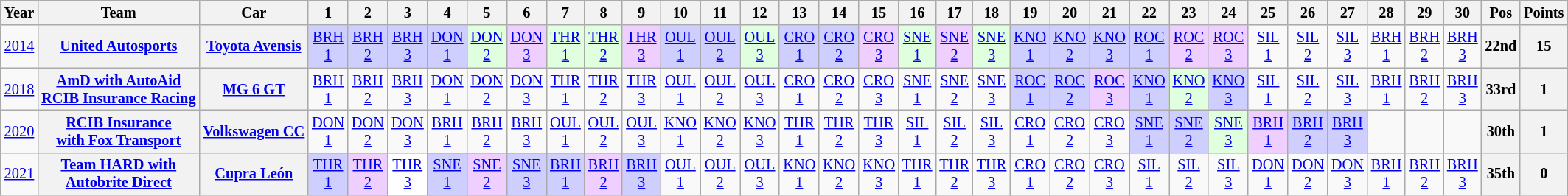<table class="wikitable" style="text-align:center; font-size:85%">
<tr>
<th>Year</th>
<th>Team</th>
<th>Car</th>
<th>1</th>
<th>2</th>
<th>3</th>
<th>4</th>
<th>5</th>
<th>6</th>
<th>7</th>
<th>8</th>
<th>9</th>
<th>10</th>
<th>11</th>
<th>12</th>
<th>13</th>
<th>14</th>
<th>15</th>
<th>16</th>
<th>17</th>
<th>18</th>
<th>19</th>
<th>20</th>
<th>21</th>
<th>22</th>
<th>23</th>
<th>24</th>
<th>25</th>
<th>26</th>
<th>27</th>
<th>28</th>
<th>29</th>
<th>30</th>
<th>Pos</th>
<th>Points</th>
</tr>
<tr>
<td><a href='#'>2014</a></td>
<th nowrap><a href='#'>United Autosports</a></th>
<th nowrap><a href='#'>Toyota Avensis</a></th>
<td style="background:#CFCFFF;"><a href='#'>BRH<br>1</a><br></td>
<td style="background:#CFCFFF;"><a href='#'>BRH<br>2</a><br></td>
<td style="background:#CFCFFF;"><a href='#'>BRH<br>3</a><br></td>
<td style="background:#CFCFFF;"><a href='#'>DON<br>1</a><br></td>
<td style="background:#DFFFDF;"><a href='#'>DON<br>2</a><br></td>
<td style="background:#EFCFFF;"><a href='#'>DON<br>3</a><br></td>
<td style="background:#DFFFDF;"><a href='#'>THR<br>1</a><br></td>
<td style="background:#DFFFDF;"><a href='#'>THR<br>2</a><br></td>
<td style="background:#EFCFFF;"><a href='#'>THR<br>3</a><br></td>
<td style="background:#CFCFFF;"><a href='#'>OUL<br>1</a><br></td>
<td style="background:#CFCFFF;"><a href='#'>OUL<br>2</a><br></td>
<td style="background:#DFFFDF;"><a href='#'>OUL<br>3</a><br></td>
<td style="background:#CFCFFF;"><a href='#'>CRO<br>1</a><br></td>
<td style="background:#CFCFFF;"><a href='#'>CRO<br>2</a><br></td>
<td style="background:#EFCFFF;"><a href='#'>CRO<br>3</a><br></td>
<td style="background:#DFFFDF;"><a href='#'>SNE<br>1</a><br></td>
<td style="background:#EFCFFF;"><a href='#'>SNE<br>2</a><br></td>
<td style="background:#DFFFDF;"><a href='#'>SNE<br>3</a><br></td>
<td style="background:#CFCFFF;"><a href='#'>KNO<br>1</a><br></td>
<td style="background:#CFCFFF;"><a href='#'>KNO<br>2</a><br></td>
<td style="background:#CFCFFF;"><a href='#'>KNO<br>3</a><br></td>
<td style="background:#CFCFFF;"><a href='#'>ROC<br>1</a><br></td>
<td style="background:#EFCFFF;"><a href='#'>ROC<br>2</a><br></td>
<td style="background:#EFCFFF;"><a href='#'>ROC<br>3</a><br></td>
<td><a href='#'>SIL<br>1</a></td>
<td><a href='#'>SIL<br>2</a></td>
<td><a href='#'>SIL<br>3</a></td>
<td><a href='#'>BRH<br>1</a></td>
<td><a href='#'>BRH<br>2</a></td>
<td><a href='#'>BRH<br>3</a></td>
<th>22nd</th>
<th>15</th>
</tr>
<tr>
<td><a href='#'>2018</a></td>
<th nowrap><a href='#'>AmD with AutoAid<br>RCIB Insurance Racing</a></th>
<th nowrap><a href='#'>MG 6 GT</a></th>
<td><a href='#'>BRH<br>1</a></td>
<td><a href='#'>BRH<br>2</a></td>
<td><a href='#'>BRH<br>3</a></td>
<td><a href='#'>DON<br>1</a></td>
<td><a href='#'>DON<br>2</a></td>
<td><a href='#'>DON<br>3</a></td>
<td><a href='#'>THR<br>1</a></td>
<td><a href='#'>THR<br>2</a></td>
<td><a href='#'>THR<br>3</a></td>
<td><a href='#'>OUL<br>1</a></td>
<td><a href='#'>OUL<br>2</a></td>
<td><a href='#'>OUL<br>3</a></td>
<td><a href='#'>CRO<br>1</a></td>
<td><a href='#'>CRO<br>2</a></td>
<td><a href='#'>CRO<br>3</a></td>
<td><a href='#'>SNE<br>1</a></td>
<td><a href='#'>SNE<br>2</a></td>
<td><a href='#'>SNE<br>3</a></td>
<td style="background:#CFCFFF;"><a href='#'>ROC<br>1</a><br></td>
<td style="background:#CFCFFF;"><a href='#'>ROC<br>2</a><br></td>
<td style="background:#EFCFFF;"><a href='#'>ROC<br>3</a><br></td>
<td style="background:#CFCFFF;"><a href='#'>KNO<br>1</a><br></td>
<td style="background:#DFFFDF;"><a href='#'>KNO<br>2</a><br></td>
<td style="background:#CFCFFF;"><a href='#'>KNO<br>3</a><br></td>
<td><a href='#'>SIL<br>1</a></td>
<td><a href='#'>SIL<br>2</a></td>
<td><a href='#'>SIL<br>3</a></td>
<td><a href='#'>BRH<br>1</a></td>
<td><a href='#'>BRH<br>2</a></td>
<td><a href='#'>BRH<br>3</a></td>
<th>33rd</th>
<th>1</th>
</tr>
<tr>
<td><a href='#'>2020</a></td>
<th nowrap><a href='#'>RCIB Insurance<br>with Fox Transport</a></th>
<th nowrap><a href='#'>Volkswagen CC</a></th>
<td><a href='#'>DON<br>1</a></td>
<td><a href='#'>DON<br>2</a></td>
<td><a href='#'>DON<br>3</a></td>
<td><a href='#'>BRH<br>1</a></td>
<td><a href='#'>BRH<br>2</a></td>
<td><a href='#'>BRH<br>3</a></td>
<td><a href='#'>OUL<br>1</a></td>
<td><a href='#'>OUL<br>2</a></td>
<td><a href='#'>OUL<br>3</a></td>
<td><a href='#'>KNO<br>1</a></td>
<td><a href='#'>KNO<br>2</a></td>
<td><a href='#'>KNO<br>3</a></td>
<td><a href='#'>THR<br>1</a></td>
<td><a href='#'>THR<br>2</a></td>
<td><a href='#'>THR<br>3</a></td>
<td><a href='#'>SIL<br>1</a></td>
<td><a href='#'>SIL<br>2</a></td>
<td><a href='#'>SIL<br>3</a></td>
<td><a href='#'>CRO<br>1</a></td>
<td><a href='#'>CRO<br>2</a></td>
<td><a href='#'>CRO<br>3</a></td>
<td style="background:#CFCFFF;"><a href='#'>SNE<br>1</a><br></td>
<td style="background:#CFCFFF;"><a href='#'>SNE<br>2</a><br></td>
<td style="background:#DFFFDF;"><a href='#'>SNE<br>3</a><br></td>
<td style="background:#EFCFFF;"><a href='#'>BRH<br>1</a><br></td>
<td style="background:#CFCFFF;"><a href='#'>BRH<br>2</a><br></td>
<td style="background:#CFCFFF;"><a href='#'>BRH<br>3</a><br></td>
<td></td>
<td></td>
<td></td>
<th>30th</th>
<th>1</th>
</tr>
<tr>
<td><a href='#'>2021</a></td>
<th nowrap><a href='#'>Team HARD with<br>Autobrite Direct</a></th>
<th nowrap><a href='#'>Cupra León</a></th>
<td style="background:#CFCFFF;"><a href='#'>THR<br>1</a><br></td>
<td style="background:#EFCFFF;"><a href='#'>THR<br>2</a><br></td>
<td style="background:#FFFFFF;"><a href='#'>THR<br>3</a><br></td>
<td style="background:#CFCFFF;"><a href='#'>SNE<br>1</a><br></td>
<td style="background:#EFCFFF;"><a href='#'>SNE<br>2</a><br></td>
<td style="background:#CFCFFF;"><a href='#'>SNE<br>3</a><br></td>
<td style="background:#CFCFFF;"><a href='#'>BRH<br>1</a><br></td>
<td style="background:#EFCFFF;"><a href='#'>BRH<br>2</a><br></td>
<td style="background:#CFCFFF;"><a href='#'>BRH<br>3</a><br></td>
<td><a href='#'>OUL<br>1</a></td>
<td><a href='#'>OUL<br>2</a></td>
<td><a href='#'>OUL<br>3</a></td>
<td><a href='#'>KNO<br>1</a></td>
<td><a href='#'>KNO<br>2</a></td>
<td><a href='#'>KNO<br>3</a></td>
<td><a href='#'>THR<br>1</a></td>
<td><a href='#'>THR<br>2</a></td>
<td><a href='#'>THR<br>3</a></td>
<td><a href='#'>CRO<br>1</a></td>
<td><a href='#'>CRO<br>2</a></td>
<td><a href='#'>CRO<br>3</a></td>
<td><a href='#'>SIL<br>1</a></td>
<td><a href='#'>SIL<br>2</a></td>
<td><a href='#'>SIL<br>3</a></td>
<td><a href='#'>DON<br>1</a></td>
<td><a href='#'>DON<br>2</a></td>
<td><a href='#'>DON<br>3</a></td>
<td><a href='#'>BRH<br>1</a></td>
<td><a href='#'>BRH<br>2</a></td>
<td><a href='#'>BRH<br>3</a></td>
<th>35th</th>
<th>0</th>
</tr>
</table>
